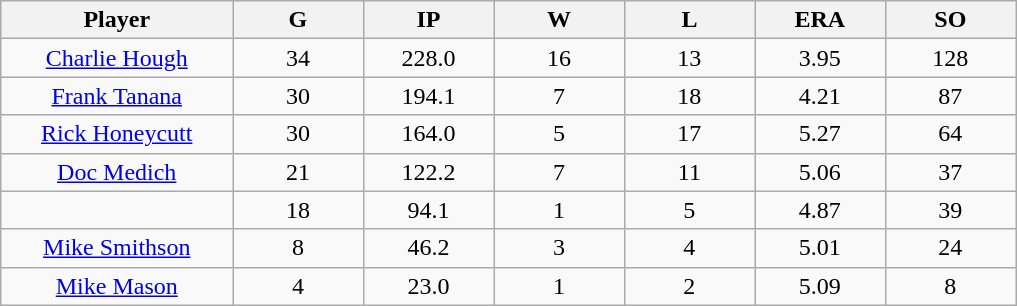<table class="wikitable sortable">
<tr>
<th bgcolor="#DDDDFF" width="16%">Player</th>
<th bgcolor="#DDDDFF" width="9%">G</th>
<th bgcolor="#DDDDFF" width="9%">IP</th>
<th bgcolor="#DDDDFF" width="9%">W</th>
<th bgcolor="#DDDDFF" width="9%">L</th>
<th bgcolor="#DDDDFF" width="9%">ERA</th>
<th bgcolor="#DDDDFF" width="9%">SO</th>
</tr>
<tr align="center">
<td><a href='#'>Charlie Hough</a></td>
<td>34</td>
<td>228.0</td>
<td>16</td>
<td>13</td>
<td>3.95</td>
<td>128</td>
</tr>
<tr align=center>
<td><a href='#'>Frank Tanana</a></td>
<td>30</td>
<td>194.1</td>
<td>7</td>
<td>18</td>
<td>4.21</td>
<td>87</td>
</tr>
<tr align=center>
<td><a href='#'>Rick Honeycutt</a></td>
<td>30</td>
<td>164.0</td>
<td>5</td>
<td>17</td>
<td>5.27</td>
<td>64</td>
</tr>
<tr align=center>
<td><a href='#'>Doc Medich</a></td>
<td>21</td>
<td>122.2</td>
<td>7</td>
<td>11</td>
<td>5.06</td>
<td>37</td>
</tr>
<tr align=center>
<td></td>
<td>18</td>
<td>94.1</td>
<td>1</td>
<td>5</td>
<td>4.87</td>
<td>39</td>
</tr>
<tr align="center">
<td><a href='#'>Mike Smithson</a></td>
<td>8</td>
<td>46.2</td>
<td>3</td>
<td>4</td>
<td>5.01</td>
<td>24</td>
</tr>
<tr align=center>
<td><a href='#'>Mike Mason</a></td>
<td>4</td>
<td>23.0</td>
<td>1</td>
<td>2</td>
<td>5.09</td>
<td>8</td>
</tr>
</table>
